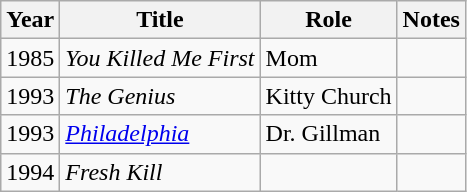<table class="wikitable">
<tr>
<th>Year</th>
<th>Title</th>
<th>Role</th>
<th>Notes</th>
</tr>
<tr>
<td>1985</td>
<td><em>You Killed Me First</em></td>
<td>Mom</td>
<td></td>
</tr>
<tr>
<td>1993</td>
<td><em>The Genius</em></td>
<td>Kitty Church</td>
<td></td>
</tr>
<tr>
<td>1993</td>
<td><em><a href='#'>Philadelphia</a></em></td>
<td>Dr. Gillman</td>
<td></td>
</tr>
<tr>
<td>1994</td>
<td><em>Fresh Kill</em></td>
<td></td>
<td></td>
</tr>
</table>
